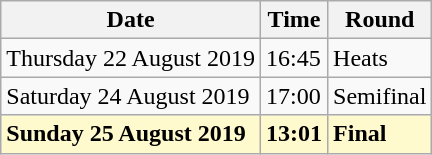<table class="wikitable">
<tr>
<th>Date</th>
<th>Time</th>
<th>Round</th>
</tr>
<tr>
<td>Thursday 22 August 2019</td>
<td>16:45</td>
<td>Heats</td>
</tr>
<tr>
<td>Saturday 24 August 2019</td>
<td>17:00</td>
<td>Semifinal</td>
</tr>
<tr>
<td style=background:lemonchiffon><strong>Sunday 25 August 2019</strong></td>
<td style=background:lemonchiffon><strong>13:01</strong></td>
<td style=background:lemonchiffon><strong>Final</strong></td>
</tr>
</table>
